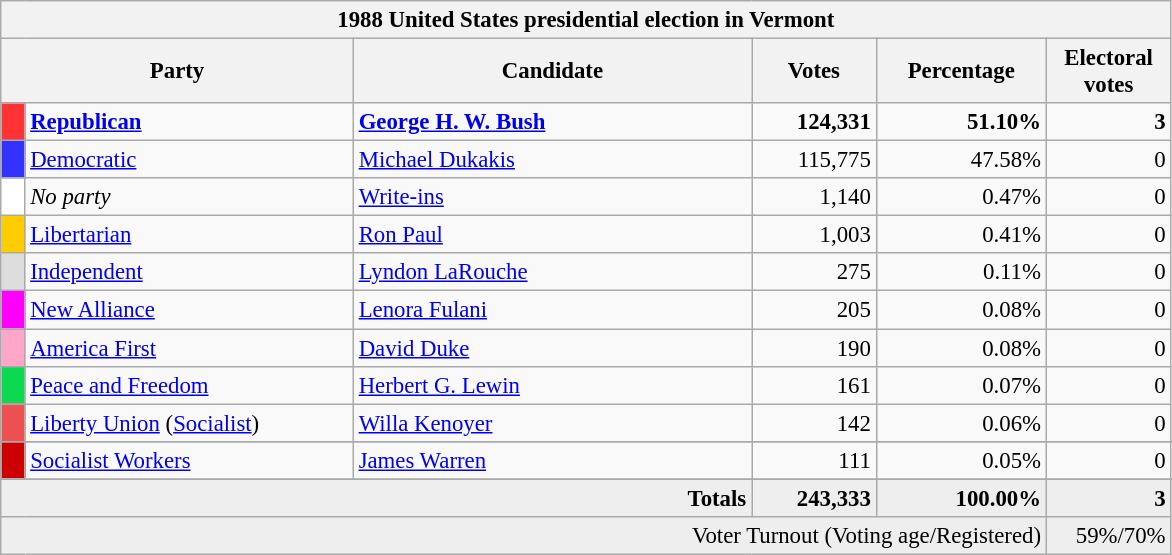<table class="wikitable" style="font-size: 95%;">
<tr>
<th colspan="6">1988 United States presidential election in Vermont</th>
</tr>
<tr>
<th colspan="2" style="width: 15em">Party</th>
<th style="width: 17em">Candidate</th>
<th style="width: 5em">Votes</th>
<th style="width: 7em">Percentage</th>
<th style="width: 5em">Electoral votes</th>
</tr>
<tr>
<th style="background-color:#FF3333; width: 3px"></th>
<td style="width: 130px"><strong><a href='#'>Republican</a></strong></td>
<td><strong><a href='#'>George H. W. Bush</a></strong></td>
<td align="right"><strong>124,331</strong></td>
<td align="right"><strong>51.10%</strong></td>
<td align="right"><strong>3</strong></td>
</tr>
<tr>
<th style="background-color:#3333FF; width: 3px"></th>
<td style="width: 130px"><a href='#'>Democratic</a></td>
<td><a href='#'>Michael Dukakis</a></td>
<td align="right">115,775</td>
<td align="right">47.58%</td>
<td align="right">0</td>
</tr>
<tr>
<th style="background-color:#FFFFFF; width: 3px"></th>
<td style="width: 130px"><em>No party</em></td>
<td><a href='#'>Write-ins</a></td>
<td align="right">1,140</td>
<td align="right">0.47%</td>
<td align="right">0</td>
</tr>
<tr>
<th style="background-color:#FFCC00; width: 3px"></th>
<td style="width: 130px"><a href='#'>Libertarian</a></td>
<td><a href='#'>Ron Paul</a></td>
<td align="right">1,003</td>
<td align="right">0.41%</td>
<td align="right">0</td>
</tr>
<tr>
<th style="background-color:#DDDDDD; width: 3px"></th>
<td style="width: 130px"><a href='#'>Independent</a></td>
<td><a href='#'>Lyndon LaRouche</a></td>
<td align="right">275</td>
<td align="right">0.11%</td>
<td align="right">0</td>
</tr>
<tr>
<th style="background-color:#FF00FF; width: 3px"></th>
<td style="width: 130px"><a href='#'>New Alliance</a></td>
<td><a href='#'>Lenora Fulani</a></td>
<td align="right">205</td>
<td align="right">0.08%</td>
<td align="right">0</td>
</tr>
<tr>
<th style="background-color:#FFA6C9; width: 3px"></th>
<td style="width: 130px"><a href='#'>America First</a></td>
<td><a href='#'>David Duke</a></td>
<td align="right">190</td>
<td align="right">0.08%</td>
<td align="right">0</td>
</tr>
<tr>
<th style="background-color:#0bda51; width: 3px"></th>
<td style="width: 130px"><a href='#'>Peace and Freedom</a></td>
<td><a href='#'>Herbert G. Lewin</a></td>
<td align="right">161</td>
<td align="right">0.07%</td>
<td align="right">0</td>
</tr>
<tr>
<th style="background-color:#EC5050; width: 3px"></th>
<td style="width: 130px"><a href='#'>Liberty Union</a> (<a href='#'>Socialist</a>)</td>
<td><a href='#'>Willa Kenoyer</a></td>
<td align="right">142</td>
<td align="right">0.06%</td>
<td align="right">0</td>
</tr>
<tr>
</tr>
<tr>
<th style="background-color:#CC0000; width: 3px"></th>
<td style="width: 130px"><a href='#'>Socialist Workers</a></td>
<td><a href='#'>James Warren</a></td>
<td align="right">111</td>
<td align="right">0.05%</td>
<td align="right">0</td>
</tr>
<tr>
</tr>
<tr bgcolor="#EEEEEE">
<td colspan="3" align="right"><strong>Totals</strong></td>
<td align="right"><strong>243,333</strong></td>
<td align="right"><strong>100.00%</strong></td>
<td align="right"><strong>3</strong></td>
</tr>
<tr bgcolor="#EEEEEE">
<td colspan="5" align="right">Voter Turnout (Voting age/Registered)</td>
<td colspan="1" align="right">59%/70%</td>
</tr>
</table>
